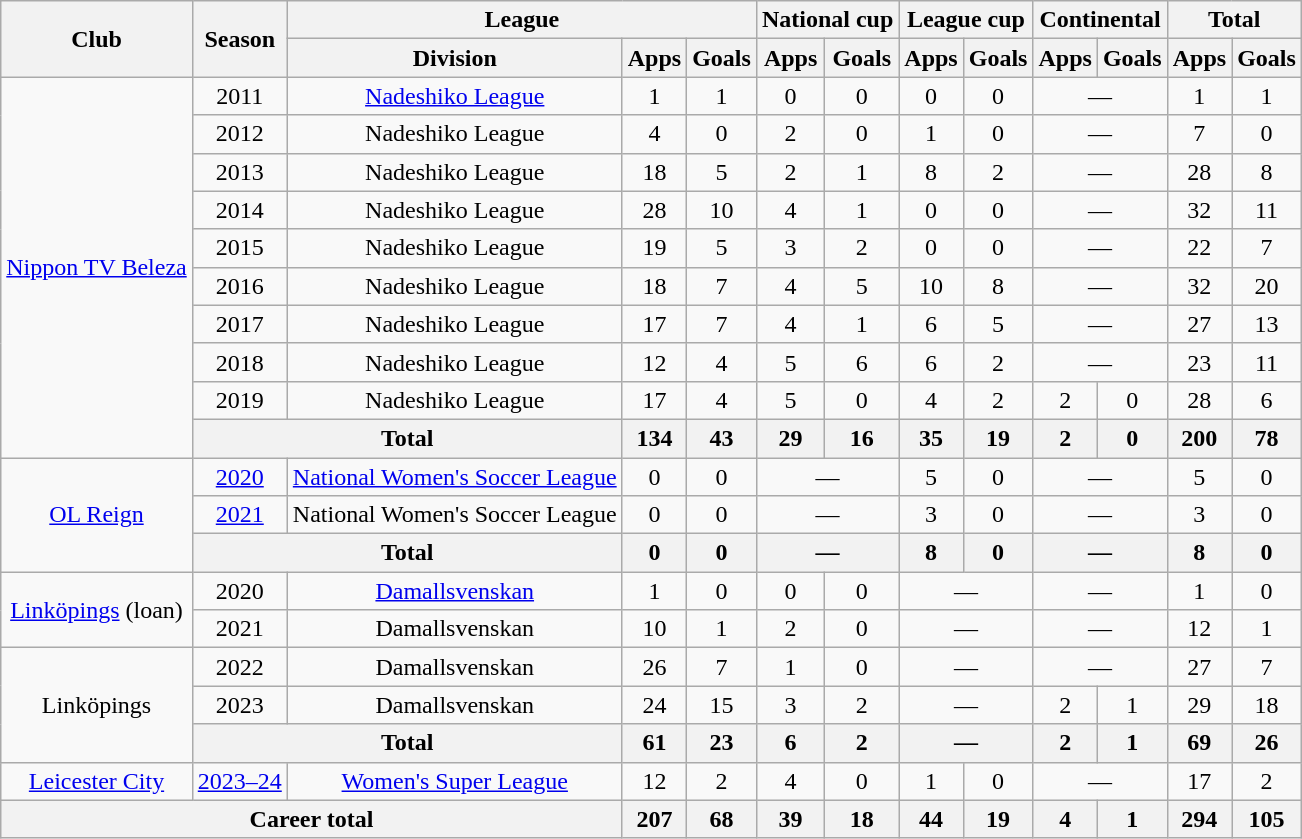<table class="wikitable" style="text-align:center">
<tr>
<th rowspan="2">Club</th>
<th rowspan="2">Season</th>
<th colspan="3">League</th>
<th colspan="2">National cup</th>
<th colspan="2">League cup</th>
<th colspan="2">Continental</th>
<th colspan="2">Total</th>
</tr>
<tr>
<th>Division</th>
<th>Apps</th>
<th>Goals</th>
<th>Apps</th>
<th>Goals</th>
<th>Apps</th>
<th>Goals</th>
<th>Apps</th>
<th>Goals</th>
<th>Apps</th>
<th>Goals</th>
</tr>
<tr>
<td rowspan="10"><a href='#'>Nippon TV Beleza</a></td>
<td>2011</td>
<td><a href='#'>Nadeshiko League</a></td>
<td>1</td>
<td>1</td>
<td>0</td>
<td>0</td>
<td>0</td>
<td>0</td>
<td colspan="2">—</td>
<td>1</td>
<td>1</td>
</tr>
<tr>
<td>2012</td>
<td>Nadeshiko League</td>
<td>4</td>
<td>0</td>
<td>2</td>
<td>0</td>
<td>1</td>
<td>0</td>
<td colspan="2">—</td>
<td>7</td>
<td>0</td>
</tr>
<tr>
<td>2013</td>
<td>Nadeshiko League</td>
<td>18</td>
<td>5</td>
<td>2</td>
<td>1</td>
<td>8</td>
<td>2</td>
<td colspan="2">—</td>
<td>28</td>
<td>8</td>
</tr>
<tr>
<td>2014</td>
<td>Nadeshiko League</td>
<td>28</td>
<td>10</td>
<td>4</td>
<td>1</td>
<td>0</td>
<td>0</td>
<td colspan="2">—</td>
<td>32</td>
<td>11</td>
</tr>
<tr>
<td>2015</td>
<td>Nadeshiko League</td>
<td>19</td>
<td>5</td>
<td>3</td>
<td>2</td>
<td>0</td>
<td>0</td>
<td colspan="2">—</td>
<td>22</td>
<td>7</td>
</tr>
<tr>
<td>2016</td>
<td>Nadeshiko League</td>
<td>18</td>
<td>7</td>
<td>4</td>
<td>5</td>
<td>10</td>
<td>8</td>
<td colspan="2">—</td>
<td>32</td>
<td>20</td>
</tr>
<tr>
<td>2017</td>
<td>Nadeshiko League</td>
<td>17</td>
<td>7</td>
<td>4</td>
<td>1</td>
<td>6</td>
<td>5</td>
<td colspan="2">—</td>
<td>27</td>
<td>13</td>
</tr>
<tr>
<td>2018</td>
<td>Nadeshiko League</td>
<td>12</td>
<td>4</td>
<td>5</td>
<td>6</td>
<td>6</td>
<td>2</td>
<td colspan="2">—</td>
<td>23</td>
<td>11</td>
</tr>
<tr>
<td>2019</td>
<td>Nadeshiko League</td>
<td>17</td>
<td>4</td>
<td>5</td>
<td>0</td>
<td>4</td>
<td>2</td>
<td>2</td>
<td>0</td>
<td>28</td>
<td>6</td>
</tr>
<tr>
<th colspan="2">Total</th>
<th>134</th>
<th>43</th>
<th>29</th>
<th>16</th>
<th>35</th>
<th>19</th>
<th>2</th>
<th>0</th>
<th>200</th>
<th>78</th>
</tr>
<tr>
<td rowspan="3"><a href='#'>OL Reign</a></td>
<td><a href='#'>2020</a></td>
<td><a href='#'>National Women's Soccer League</a></td>
<td>0</td>
<td>0</td>
<td colspan="2">—</td>
<td>5</td>
<td>0</td>
<td colspan="2">—</td>
<td>5</td>
<td>0</td>
</tr>
<tr>
<td><a href='#'>2021</a></td>
<td>National Women's Soccer League</td>
<td>0</td>
<td>0</td>
<td colspan="2">—</td>
<td>3</td>
<td>0</td>
<td colspan="2">—</td>
<td>3</td>
<td>0</td>
</tr>
<tr>
<th colspan="2">Total</th>
<th>0</th>
<th>0</th>
<th colspan="2">—</th>
<th>8</th>
<th>0</th>
<th colspan="2">—</th>
<th>8</th>
<th>0</th>
</tr>
<tr>
<td rowspan="2"><a href='#'>Linköpings</a> (loan)</td>
<td>2020</td>
<td><a href='#'>Damallsvenskan</a></td>
<td>1</td>
<td>0</td>
<td>0</td>
<td>0</td>
<td colspan="2">—</td>
<td colspan="2">—</td>
<td>1</td>
<td>0</td>
</tr>
<tr>
<td>2021</td>
<td>Damallsvenskan</td>
<td>10</td>
<td>1</td>
<td>2</td>
<td>0</td>
<td colspan="2">—</td>
<td colspan="2">—</td>
<td>12</td>
<td>1</td>
</tr>
<tr>
<td rowspan="3">Linköpings</td>
<td>2022</td>
<td>Damallsvenskan</td>
<td>26</td>
<td>7</td>
<td>1</td>
<td>0</td>
<td colspan="2">—</td>
<td colspan="2">—</td>
<td>27</td>
<td>7</td>
</tr>
<tr>
<td>2023</td>
<td>Damallsvenskan</td>
<td>24</td>
<td>15</td>
<td>3</td>
<td>2</td>
<td colspan="2">—</td>
<td>2</td>
<td>1</td>
<td>29</td>
<td>18</td>
</tr>
<tr>
<th colspan="2">Total</th>
<th>61</th>
<th>23</th>
<th>6</th>
<th>2</th>
<th colspan="2">—</th>
<th>2</th>
<th>1</th>
<th>69</th>
<th>26</th>
</tr>
<tr>
<td><a href='#'>Leicester City</a></td>
<td><a href='#'>2023–24</a></td>
<td><a href='#'>Women's Super League</a></td>
<td>12</td>
<td>2</td>
<td>4</td>
<td>0</td>
<td>1</td>
<td>0</td>
<td colspan="2">—</td>
<td>17</td>
<td>2</td>
</tr>
<tr>
<th colspan="3">Career total</th>
<th>207</th>
<th>68</th>
<th>39</th>
<th>18</th>
<th>44</th>
<th>19</th>
<th>4</th>
<th>1</th>
<th>294</th>
<th>105</th>
</tr>
</table>
